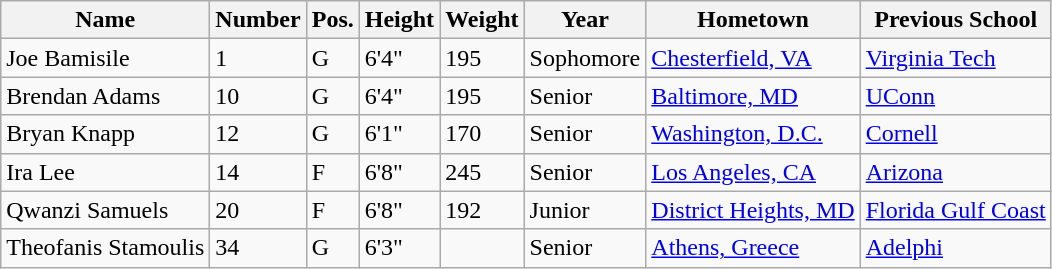<table class="wikitable sortable" border="1">
<tr>
<th>Name</th>
<th>Number</th>
<th>Pos.</th>
<th>Height</th>
<th>Weight</th>
<th>Year</th>
<th>Hometown</th>
<th class="unsortable">Previous School</th>
</tr>
<tr>
<td>Joe Bamisile</td>
<td>1</td>
<td>G</td>
<td>6'4"</td>
<td>195</td>
<td>Sophomore</td>
<td><a href='#'>Chesterfield, VA</a></td>
<td><a href='#'>Virginia Tech</a></td>
</tr>
<tr>
<td>Brendan Adams</td>
<td>10</td>
<td>G</td>
<td>6'4"</td>
<td>195</td>
<td>Senior</td>
<td><a href='#'>Baltimore, MD</a></td>
<td><a href='#'>UConn</a></td>
</tr>
<tr>
<td>Bryan Knapp</td>
<td>12</td>
<td>G</td>
<td>6'1"</td>
<td>170</td>
<td>Senior</td>
<td><a href='#'>Washington, D.C.</a></td>
<td><a href='#'>Cornell</a></td>
</tr>
<tr>
<td>Ira Lee</td>
<td>14</td>
<td>F</td>
<td>6'8"</td>
<td>245</td>
<td>Senior</td>
<td><a href='#'>Los Angeles, CA</a></td>
<td><a href='#'>Arizona</a></td>
</tr>
<tr>
<td>Qwanzi Samuels</td>
<td>20</td>
<td>F</td>
<td>6'8"</td>
<td>192</td>
<td>Junior</td>
<td><a href='#'>District Heights, MD</a></td>
<td><a href='#'>Florida Gulf Coast</a></td>
</tr>
<tr>
<td>Theofanis Stamoulis</td>
<td>34</td>
<td>G</td>
<td>6'3"</td>
<td></td>
<td>Senior</td>
<td><a href='#'>Athens, Greece</a></td>
<td><a href='#'>Adelphi</a></td>
</tr>
</table>
